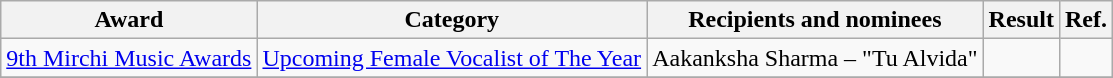<table class="wikitable sortable">
<tr>
<th>Award</th>
<th>Category</th>
<th>Recipients and nominees</th>
<th>Result</th>
<th>Ref.</th>
</tr>
<tr>
<td><a href='#'>9th Mirchi Music Awards</a></td>
<td><a href='#'>Upcoming Female Vocalist of The Year</a></td>
<td>Aakanksha Sharma – "Tu Alvida"</td>
<td></td>
<td></td>
</tr>
<tr>
</tr>
</table>
